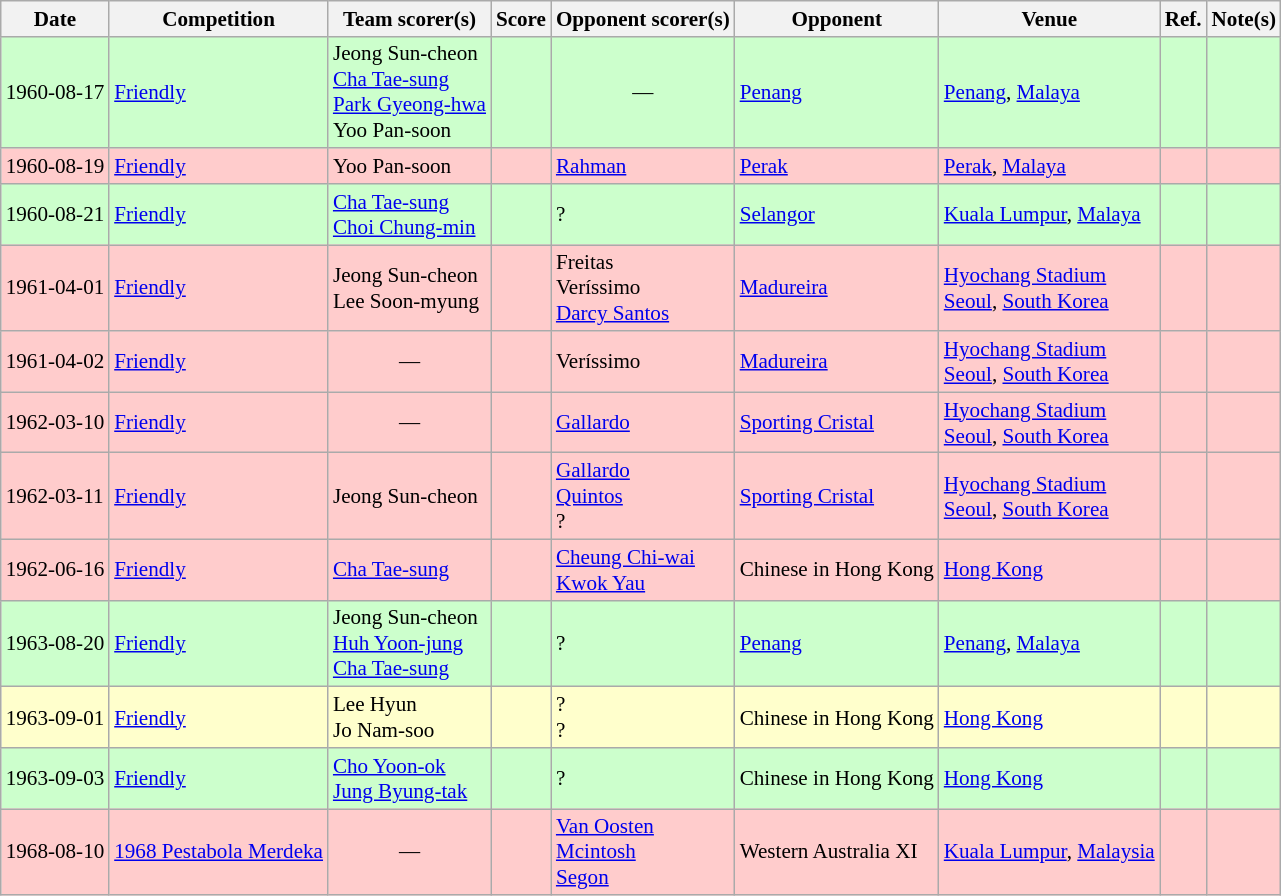<table class="wikitable" style="font-size:88%;">
<tr>
<th>Date</th>
<th>Competition</th>
<th>Team scorer(s)</th>
<th>Score</th>
<th>Opponent scorer(s)</th>
<th>Opponent</th>
<th>Venue</th>
<th>Ref.</th>
<th>Note(s)</th>
</tr>
<tr bgcolor="#ccffcc">
<td>1960-08-17</td>
<td><a href='#'>Friendly</a></td>
<td>Jeong Sun-cheon <br><a href='#'>Cha Tae-sung</a> <br><a href='#'>Park Gyeong-hwa</a> <br>Yoo Pan-soon </td>
<td></td>
<td align="center">—</td>
<td> <a href='#'>Penang</a></td>
<td><a href='#'>Penang</a>, <a href='#'>Malaya</a></td>
<td></td>
<td></td>
</tr>
<tr bgcolor="#ffcccc">
<td>1960-08-19</td>
<td><a href='#'>Friendly</a></td>
<td>Yoo Pan-soon </td>
<td></td>
<td><a href='#'>Rahman</a> </td>
<td> <a href='#'>Perak</a></td>
<td><a href='#'>Perak</a>, <a href='#'>Malaya</a></td>
<td></td>
<td></td>
</tr>
<tr bgcolor="#ccffcc">
<td>1960-08-21</td>
<td><a href='#'>Friendly</a></td>
<td><a href='#'>Cha Tae-sung</a> <br><a href='#'>Choi Chung-min</a> </td>
<td></td>
<td>? </td>
<td> <a href='#'>Selangor</a></td>
<td><a href='#'>Kuala Lumpur</a>, <a href='#'>Malaya</a></td>
<td></td>
<td></td>
</tr>
<tr bgcolor="#ffcccc">
<td>1961-04-01</td>
<td><a href='#'>Friendly</a></td>
<td>Jeong Sun-cheon <br>Lee Soon-myung </td>
<td></td>
<td>Freitas <br>Veríssimo <br><a href='#'>Darcy Santos</a> </td>
<td> <a href='#'>Madureira</a></td>
<td><a href='#'>Hyochang Stadium</a><br><a href='#'>Seoul</a>, <a href='#'>South Korea</a></td>
<td></td>
<td></td>
</tr>
<tr bgcolor="#ffcccc">
<td>1961-04-02</td>
<td><a href='#'>Friendly</a></td>
<td align="center">—</td>
<td></td>
<td>Veríssimo </td>
<td> <a href='#'>Madureira</a></td>
<td><a href='#'>Hyochang Stadium</a><br><a href='#'>Seoul</a>, <a href='#'>South Korea</a></td>
<td></td>
<td></td>
</tr>
<tr bgcolor="#ffcccc">
<td>1962-03-10</td>
<td><a href='#'>Friendly</a></td>
<td align="center">—</td>
<td></td>
<td><a href='#'>Gallardo</a> </td>
<td> <a href='#'>Sporting Cristal</a></td>
<td><a href='#'>Hyochang Stadium</a><br><a href='#'>Seoul</a>, <a href='#'>South Korea</a></td>
<td></td>
<td></td>
</tr>
<tr bgcolor="#ffcccc">
<td>1962-03-11</td>
<td><a href='#'>Friendly</a></td>
<td>Jeong Sun-cheon </td>
<td></td>
<td><a href='#'>Gallardo</a> <br><a href='#'>Quintos</a> <br>? </td>
<td> <a href='#'>Sporting Cristal</a></td>
<td><a href='#'>Hyochang Stadium</a><br><a href='#'>Seoul</a>, <a href='#'>South Korea</a></td>
<td></td>
<td></td>
</tr>
<tr bgcolor="#ffcccc">
<td>1962-06-16</td>
<td><a href='#'>Friendly</a></td>
<td><a href='#'>Cha Tae-sung</a> </td>
<td></td>
<td><a href='#'>Cheung Chi-wai</a> <br><a href='#'>Kwok Yau</a> </td>
<td> Chinese in Hong Kong</td>
<td><a href='#'>Hong Kong</a></td>
<td></td>
<td></td>
</tr>
<tr bgcolor="#ccffcc">
<td>1963-08-20</td>
<td><a href='#'>Friendly</a></td>
<td>Jeong Sun-cheon <br><a href='#'>Huh Yoon-jung</a> <br><a href='#'>Cha Tae-sung</a> </td>
<td></td>
<td>? </td>
<td> <a href='#'>Penang</a></td>
<td><a href='#'>Penang</a>, <a href='#'>Malaya</a></td>
<td></td>
<td></td>
</tr>
<tr bgcolor="#ffffcc">
<td>1963-09-01</td>
<td><a href='#'>Friendly</a></td>
<td>Lee Hyun <br>Jo Nam-soo </td>
<td></td>
<td>? <br>? </td>
<td> Chinese in Hong Kong</td>
<td><a href='#'>Hong Kong</a></td>
<td></td>
<td></td>
</tr>
<tr bgcolor="#ccffcc">
<td>1963-09-03</td>
<td><a href='#'>Friendly</a></td>
<td><a href='#'>Cho Yoon-ok</a> <br><a href='#'>Jung Byung-tak</a> </td>
<td></td>
<td>? </td>
<td> Chinese in Hong Kong</td>
<td><a href='#'>Hong Kong</a></td>
<td></td>
<td></td>
</tr>
<tr bgcolor="#ffcccc">
<td>1968-08-10</td>
<td><a href='#'>1968 Pestabola Merdeka</a></td>
<td align="center">—</td>
<td></td>
<td><a href='#'>Van Oosten</a> <br><a href='#'>Mcintosh</a> <br><a href='#'>Segon</a> </td>
<td> Western Australia XI</td>
<td><a href='#'>Kuala Lumpur</a>, <a href='#'>Malaysia</a></td>
<td></td>
<td></td>
</tr>
</table>
